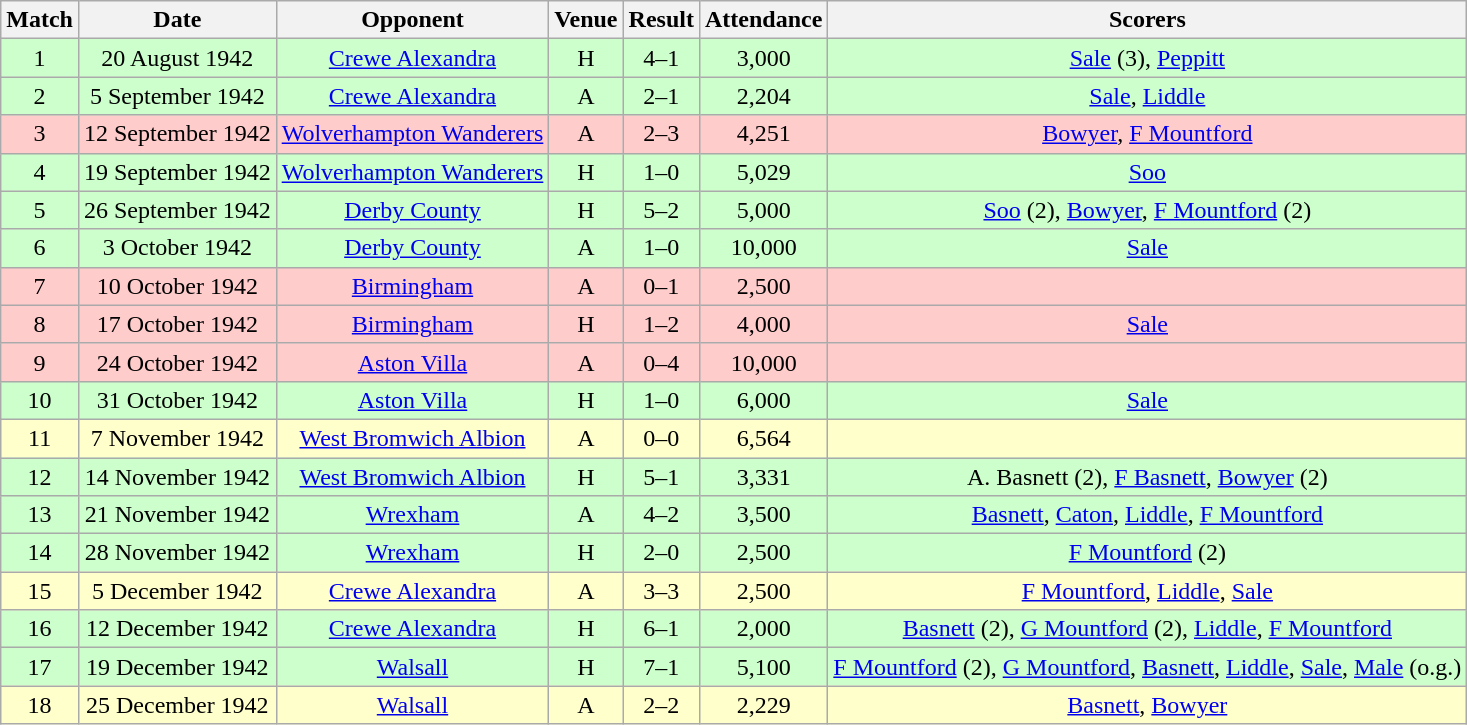<table class="wikitable" style="font-size:100%; text-align:center">
<tr>
<th>Match</th>
<th>Date</th>
<th>Opponent</th>
<th>Venue</th>
<th>Result</th>
<th>Attendance</th>
<th>Scorers</th>
</tr>
<tr style="background-color: #CCFFCC;">
<td>1</td>
<td>20 August 1942</td>
<td><a href='#'>Crewe Alexandra</a></td>
<td>H</td>
<td>4–1</td>
<td>3,000</td>
<td><a href='#'>Sale</a> (3), <a href='#'>Peppitt</a></td>
</tr>
<tr style="background-color: #CCFFCC;">
<td>2</td>
<td>5 September 1942</td>
<td><a href='#'>Crewe Alexandra</a></td>
<td>A</td>
<td>2–1</td>
<td>2,204</td>
<td><a href='#'>Sale</a>, <a href='#'>Liddle</a></td>
</tr>
<tr style="background-color: #FFCCCC;">
<td>3</td>
<td>12 September 1942</td>
<td><a href='#'>Wolverhampton Wanderers</a></td>
<td>A</td>
<td>2–3</td>
<td>4,251</td>
<td><a href='#'>Bowyer</a>, <a href='#'>F Mountford</a></td>
</tr>
<tr style="background-color: #CCFFCC;">
<td>4</td>
<td>19 September 1942</td>
<td><a href='#'>Wolverhampton Wanderers</a></td>
<td>H</td>
<td>1–0</td>
<td>5,029</td>
<td><a href='#'>Soo</a></td>
</tr>
<tr style="background-color: #CCFFCC;">
<td>5</td>
<td>26 September 1942</td>
<td><a href='#'>Derby County</a></td>
<td>H</td>
<td>5–2</td>
<td>5,000</td>
<td><a href='#'>Soo</a> (2), <a href='#'>Bowyer</a>, <a href='#'>F Mountford</a> (2)</td>
</tr>
<tr style="background-color: #CCFFCC;">
<td>6</td>
<td>3 October 1942</td>
<td><a href='#'>Derby County</a></td>
<td>A</td>
<td>1–0</td>
<td>10,000</td>
<td><a href='#'>Sale</a></td>
</tr>
<tr style="background-color: #FFCCCC;">
<td>7</td>
<td>10 October 1942</td>
<td><a href='#'>Birmingham</a></td>
<td>A</td>
<td>0–1</td>
<td>2,500</td>
<td></td>
</tr>
<tr style="background-color: #FFCCCC;">
<td>8</td>
<td>17 October 1942</td>
<td><a href='#'>Birmingham</a></td>
<td>H</td>
<td>1–2</td>
<td>4,000</td>
<td><a href='#'>Sale</a></td>
</tr>
<tr style="background-color: #FFCCCC;">
<td>9</td>
<td>24 October 1942</td>
<td><a href='#'>Aston Villa</a></td>
<td>A</td>
<td>0–4</td>
<td>10,000</td>
<td></td>
</tr>
<tr style="background-color: #CCFFCC;">
<td>10</td>
<td>31 October 1942</td>
<td><a href='#'>Aston Villa</a></td>
<td>H</td>
<td>1–0</td>
<td>6,000</td>
<td><a href='#'>Sale</a></td>
</tr>
<tr style="background-color: #FFFFCC;">
<td>11</td>
<td>7 November 1942</td>
<td><a href='#'>West Bromwich Albion</a></td>
<td>A</td>
<td>0–0</td>
<td>6,564</td>
<td></td>
</tr>
<tr style="background-color: #CCFFCC;">
<td>12</td>
<td>14 November 1942</td>
<td><a href='#'>West Bromwich Albion</a></td>
<td>H</td>
<td>5–1</td>
<td>3,331</td>
<td>A. Basnett (2), <a href='#'>F Basnett</a>, <a href='#'>Bowyer</a> (2)</td>
</tr>
<tr style="background-color: #CCFFCC;">
<td>13</td>
<td>21 November 1942</td>
<td><a href='#'>Wrexham</a></td>
<td>A</td>
<td>4–2</td>
<td>3,500</td>
<td><a href='#'>Basnett</a>, <a href='#'>Caton</a>, <a href='#'>Liddle</a>, <a href='#'>F Mountford</a></td>
</tr>
<tr style="background-color: #CCFFCC;">
<td>14</td>
<td>28 November 1942</td>
<td><a href='#'>Wrexham</a></td>
<td>H</td>
<td>2–0</td>
<td>2,500</td>
<td><a href='#'>F Mountford</a> (2)</td>
</tr>
<tr style="background-color: #FFFFCC;">
<td>15</td>
<td>5 December 1942</td>
<td><a href='#'>Crewe Alexandra</a></td>
<td>A</td>
<td>3–3</td>
<td>2,500</td>
<td><a href='#'>F Mountford</a>, <a href='#'>Liddle</a>, <a href='#'>Sale</a></td>
</tr>
<tr style="background-color: #CCFFCC;">
<td>16</td>
<td>12 December 1942</td>
<td><a href='#'>Crewe Alexandra</a></td>
<td>H</td>
<td>6–1</td>
<td>2,000</td>
<td><a href='#'>Basnett</a> (2), <a href='#'>G Mountford</a> (2), <a href='#'>Liddle</a>, <a href='#'>F Mountford</a></td>
</tr>
<tr style="background-color: #CCFFCC;">
<td>17</td>
<td>19 December 1942</td>
<td><a href='#'>Walsall</a></td>
<td>H</td>
<td>7–1</td>
<td>5,100</td>
<td><a href='#'>F Mountford</a> (2), <a href='#'>G Mountford</a>, <a href='#'>Basnett</a>, <a href='#'>Liddle</a>, <a href='#'>Sale</a>, <a href='#'>Male</a> (o.g.)</td>
</tr>
<tr style="background-color: #FFFFCC;">
<td>18</td>
<td>25 December 1942</td>
<td><a href='#'>Walsall</a></td>
<td>A</td>
<td>2–2</td>
<td>2,229</td>
<td><a href='#'>Basnett</a>, <a href='#'>Bowyer</a></td>
</tr>
</table>
